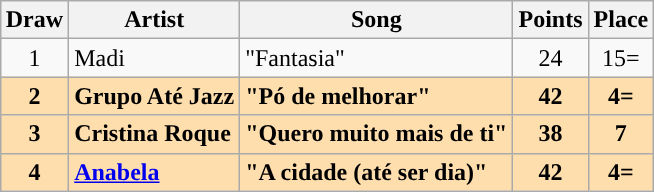<table class="sortable wikitable" style="margin: 1em auto 1em auto; text-align:center">
<tr>
<th>Draw</th>
<th>Artist</th>
<th>Song</th>
<th>Points</th>
<th>Place</th>
</tr>
<tr>
<td>1</td>
<td align="left">Madi</td>
<td align="left">"Fantasia"</td>
<td>24</td>
<td>15=</td>
</tr>
<tr style="font-weight:bold;background:navajowhite;">
<td>2</td>
<td align="left">Grupo Até Jazz</td>
<td align="left">"Pó de melhorar"</td>
<td>42</td>
<td>4=</td>
</tr>
<tr style="font-weight:bold;background:navajowhite;">
<td>3</td>
<td align="left">Cristina Roque</td>
<td align="left">"Quero muito mais de ti"</td>
<td>38</td>
<td>7</td>
</tr>
<tr style="font-weight:bold;background:navajowhite;">
<td>4</td>
<td align="left"><a href='#'>Anabela</a></td>
<td align="left">"A cidade (até ser dia)"</td>
<td>42</td>
<td>4=</td>
</tr>
</table>
